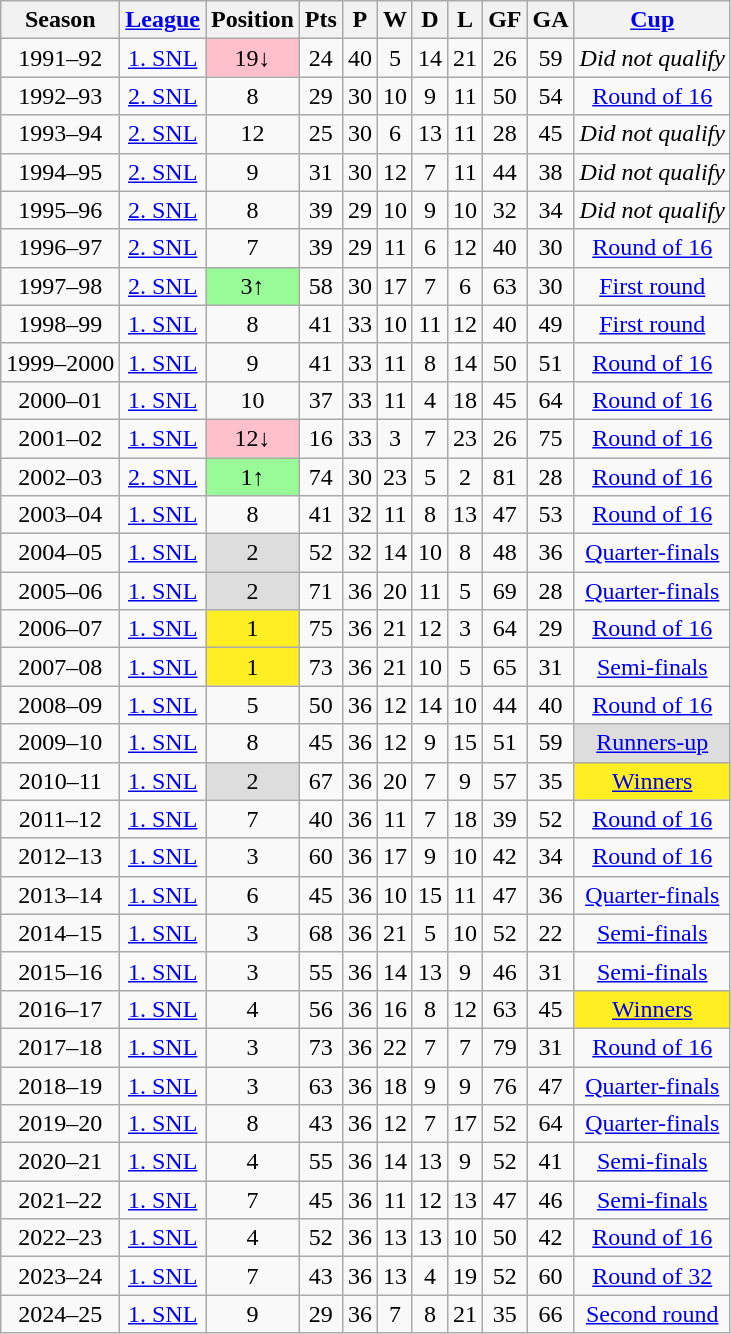<table class="wikitable sortable" style="text-align: center;">
<tr>
<th>Season</th>
<th><a href='#'>League</a></th>
<th>Position</th>
<th>Pts</th>
<th>P</th>
<th>W</th>
<th>D</th>
<th>L</th>
<th>GF</th>
<th>GA</th>
<th><a href='#'>Cup</a></th>
</tr>
<tr>
<td>1991–92</td>
<td><a href='#'>1. SNL</a></td>
<td bgcolor=pink>19↓</td>
<td>24</td>
<td>40</td>
<td>5</td>
<td>14</td>
<td>21</td>
<td>26</td>
<td>59</td>
<td><em>Did not qualify</em></td>
</tr>
<tr>
<td>1992–93</td>
<td><a href='#'>2. SNL</a></td>
<td>8</td>
<td>29</td>
<td>30</td>
<td>10</td>
<td>9</td>
<td>11</td>
<td>50</td>
<td>54</td>
<td><a href='#'>Round of 16</a></td>
</tr>
<tr>
<td>1993–94</td>
<td><a href='#'>2. SNL</a></td>
<td>12</td>
<td>25</td>
<td>30</td>
<td>6</td>
<td>13</td>
<td>11</td>
<td>28</td>
<td>45</td>
<td><em>Did not qualify</em></td>
</tr>
<tr>
<td>1994–95</td>
<td><a href='#'>2. SNL</a></td>
<td>9</td>
<td>31</td>
<td>30</td>
<td>12</td>
<td>7</td>
<td>11</td>
<td>44</td>
<td>38</td>
<td><em>Did not qualify</em></td>
</tr>
<tr>
<td>1995–96</td>
<td><a href='#'>2. SNL</a></td>
<td>8</td>
<td>39</td>
<td>29</td>
<td>10</td>
<td>9</td>
<td>10</td>
<td>32</td>
<td>34</td>
<td><em>Did not qualify</em></td>
</tr>
<tr>
<td>1996–97</td>
<td><a href='#'>2. SNL</a></td>
<td>7</td>
<td>39</td>
<td>29</td>
<td>11</td>
<td>6</td>
<td>12</td>
<td>40</td>
<td>30</td>
<td><a href='#'>Round of 16</a></td>
</tr>
<tr>
<td>1997–98</td>
<td><a href='#'>2. SNL</a></td>
<td bgcolor=palegreen>3↑</td>
<td>58</td>
<td>30</td>
<td>17</td>
<td>7</td>
<td>6</td>
<td>63</td>
<td>30</td>
<td><a href='#'>First round</a></td>
</tr>
<tr>
<td>1998–99</td>
<td><a href='#'>1. SNL</a></td>
<td>8</td>
<td>41</td>
<td>33</td>
<td>10</td>
<td>11</td>
<td>12</td>
<td>40</td>
<td>49</td>
<td><a href='#'>First round</a></td>
</tr>
<tr>
<td>1999–2000</td>
<td><a href='#'>1. SNL</a></td>
<td>9</td>
<td>41</td>
<td>33</td>
<td>11</td>
<td>8</td>
<td>14</td>
<td>50</td>
<td>51</td>
<td><a href='#'>Round of 16</a></td>
</tr>
<tr>
<td>2000–01</td>
<td><a href='#'>1. SNL</a></td>
<td>10</td>
<td>37</td>
<td>33</td>
<td>11</td>
<td>4</td>
<td>18</td>
<td>45</td>
<td>64</td>
<td><a href='#'>Round of 16</a></td>
</tr>
<tr>
<td>2001–02</td>
<td><a href='#'>1. SNL</a></td>
<td bgcolor=pink>12↓</td>
<td>16</td>
<td>33</td>
<td>3</td>
<td>7</td>
<td>23</td>
<td>26</td>
<td>75</td>
<td><a href='#'>Round of 16</a></td>
</tr>
<tr>
<td>2002–03</td>
<td><a href='#'>2. SNL</a></td>
<td bgcolor=palegreen>1↑</td>
<td>74</td>
<td>30</td>
<td>23</td>
<td>5</td>
<td>2</td>
<td>81</td>
<td>28</td>
<td><a href='#'>Round of 16</a></td>
</tr>
<tr>
<td>2003–04</td>
<td><a href='#'>1. SNL</a></td>
<td>8</td>
<td>41</td>
<td>32</td>
<td>11</td>
<td>8</td>
<td>13</td>
<td>47</td>
<td>53</td>
<td><a href='#'>Round of 16</a></td>
</tr>
<tr>
<td>2004–05</td>
<td><a href='#'>1. SNL</a></td>
<td style="background-color:#DDD">2</td>
<td>52</td>
<td>32</td>
<td>14</td>
<td>10</td>
<td>8</td>
<td>48</td>
<td>36</td>
<td><a href='#'>Quarter-finals</a></td>
</tr>
<tr>
<td>2005–06</td>
<td><a href='#'>1. SNL</a></td>
<td style="background-color:#DDD">2</td>
<td>71</td>
<td>36</td>
<td>20</td>
<td>11</td>
<td>5</td>
<td>69</td>
<td>28</td>
<td><a href='#'>Quarter-finals</a></td>
</tr>
<tr>
<td>2006–07</td>
<td><a href='#'>1. SNL</a></td>
<td bgcolor=#FE2>1</td>
<td>75</td>
<td>36</td>
<td>21</td>
<td>12</td>
<td>3</td>
<td>64</td>
<td>29</td>
<td><a href='#'>Round of 16</a></td>
</tr>
<tr>
<td>2007–08</td>
<td><a href='#'>1. SNL</a></td>
<td bgcolor=#FE2>1</td>
<td>73</td>
<td>36</td>
<td>21</td>
<td>10</td>
<td>5</td>
<td>65</td>
<td>31</td>
<td><a href='#'>Semi-finals</a></td>
</tr>
<tr>
<td>2008–09</td>
<td><a href='#'>1. SNL</a></td>
<td>5</td>
<td>50</td>
<td>36</td>
<td>12</td>
<td>14</td>
<td>10</td>
<td>44</td>
<td>40</td>
<td><a href='#'>Round of 16</a></td>
</tr>
<tr>
<td>2009–10</td>
<td><a href='#'>1. SNL</a></td>
<td>8</td>
<td>45</td>
<td>36</td>
<td>12</td>
<td>9</td>
<td>15</td>
<td>51</td>
<td>59</td>
<td style="background-color:#DDD"><a href='#'>Runners-up</a></td>
</tr>
<tr>
<td>2010–11</td>
<td><a href='#'>1. SNL</a></td>
<td style="background-color:#DDD">2</td>
<td>67</td>
<td>36</td>
<td>20</td>
<td>7</td>
<td>9</td>
<td>57</td>
<td>35</td>
<td bgcolor=#FE2><a href='#'>Winners</a></td>
</tr>
<tr>
<td>2011–12</td>
<td><a href='#'>1. SNL</a></td>
<td>7</td>
<td>40</td>
<td>36</td>
<td>11</td>
<td>7</td>
<td>18</td>
<td>39</td>
<td>52</td>
<td><a href='#'>Round of 16</a></td>
</tr>
<tr>
<td>2012–13</td>
<td><a href='#'>1. SNL</a></td>
<td>3</td>
<td>60</td>
<td>36</td>
<td>17</td>
<td>9</td>
<td>10</td>
<td>42</td>
<td>34</td>
<td><a href='#'>Round of 16</a></td>
</tr>
<tr>
<td>2013–14</td>
<td><a href='#'>1. SNL</a></td>
<td>6</td>
<td>45</td>
<td>36</td>
<td>10</td>
<td>15</td>
<td>11</td>
<td>47</td>
<td>36</td>
<td><a href='#'>Quarter-finals</a></td>
</tr>
<tr>
<td>2014–15</td>
<td><a href='#'>1. SNL</a></td>
<td>3</td>
<td>68</td>
<td>36</td>
<td>21</td>
<td>5</td>
<td>10</td>
<td>52</td>
<td>22</td>
<td><a href='#'>Semi-finals</a></td>
</tr>
<tr>
<td>2015–16</td>
<td><a href='#'>1. SNL</a></td>
<td>3</td>
<td>55</td>
<td>36</td>
<td>14</td>
<td>13</td>
<td>9</td>
<td>46</td>
<td>31</td>
<td><a href='#'>Semi-finals</a></td>
</tr>
<tr>
<td>2016–17</td>
<td><a href='#'>1. SNL</a></td>
<td>4</td>
<td>56</td>
<td>36</td>
<td>16</td>
<td>8</td>
<td>12</td>
<td>63</td>
<td>45</td>
<td bgcolor=#FE2><a href='#'>Winners</a></td>
</tr>
<tr>
<td>2017–18</td>
<td><a href='#'>1. SNL</a></td>
<td>3</td>
<td>73</td>
<td>36</td>
<td>22</td>
<td>7</td>
<td>7</td>
<td>79</td>
<td>31</td>
<td><a href='#'>Round of 16</a></td>
</tr>
<tr>
<td>2018–19</td>
<td><a href='#'>1. SNL</a></td>
<td>3</td>
<td>63</td>
<td>36</td>
<td>18</td>
<td>9</td>
<td>9</td>
<td>76</td>
<td>47</td>
<td><a href='#'>Quarter-finals</a></td>
</tr>
<tr>
<td>2019–20</td>
<td><a href='#'>1. SNL</a></td>
<td>8</td>
<td>43</td>
<td>36</td>
<td>12</td>
<td>7</td>
<td>17</td>
<td>52</td>
<td>64</td>
<td><a href='#'>Quarter-finals</a></td>
</tr>
<tr>
<td>2020–21</td>
<td><a href='#'>1. SNL</a></td>
<td>4</td>
<td>55</td>
<td>36</td>
<td>14</td>
<td>13</td>
<td>9</td>
<td>52</td>
<td>41</td>
<td><a href='#'>Semi-finals</a></td>
</tr>
<tr>
<td>2021–22</td>
<td><a href='#'>1. SNL</a></td>
<td>7</td>
<td>45</td>
<td>36</td>
<td>11</td>
<td>12</td>
<td>13</td>
<td>47</td>
<td>46</td>
<td><a href='#'>Semi-finals</a></td>
</tr>
<tr>
<td>2022–23</td>
<td><a href='#'>1. SNL</a></td>
<td>4</td>
<td>52</td>
<td>36</td>
<td>13</td>
<td>13</td>
<td>10</td>
<td>50</td>
<td>42</td>
<td><a href='#'>Round of 16</a></td>
</tr>
<tr>
<td>2023–24</td>
<td><a href='#'>1. SNL</a></td>
<td>7</td>
<td>43</td>
<td>36</td>
<td>13</td>
<td>4</td>
<td>19</td>
<td>52</td>
<td>60</td>
<td><a href='#'>Round of 32</a></td>
</tr>
<tr>
<td>2024–25</td>
<td><a href='#'>1. SNL</a></td>
<td>9</td>
<td>29</td>
<td>36</td>
<td>7</td>
<td>8</td>
<td>21</td>
<td>35</td>
<td>66</td>
<td><a href='#'>Second round</a></td>
</tr>
</table>
